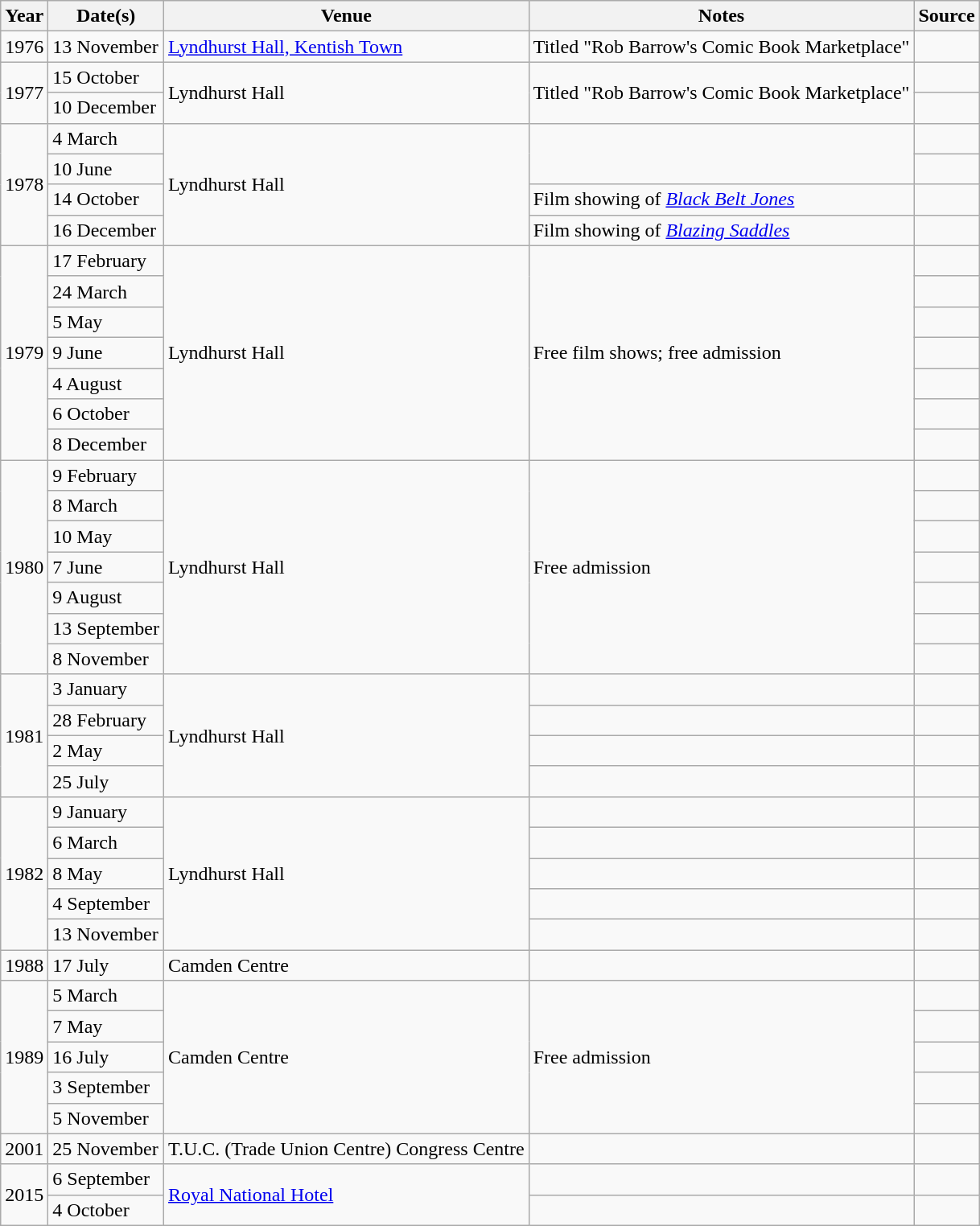<table class="wikitable sortable">
<tr>
<th>Year</th>
<th>Date(s)</th>
<th>Venue</th>
<th>Notes</th>
<th>Source</th>
</tr>
<tr>
<td>1976</td>
<td>13 November</td>
<td><a href='#'>Lyndhurst Hall, Kentish Town</a></td>
<td>Titled "Rob Barrow's Comic Book Marketplace"</td>
<td></td>
</tr>
<tr>
<td rowspan=2>1977</td>
<td>15 October</td>
<td rowspan=2>Lyndhurst Hall</td>
<td rowspan=2>Titled "Rob Barrow's Comic Book Marketplace"</td>
<td></td>
</tr>
<tr>
<td>10 December</td>
<td></td>
</tr>
<tr>
<td rowspan=4>1978</td>
<td>4 March</td>
<td rowspan=4>Lyndhurst Hall</td>
<td rowspan=2></td>
<td></td>
</tr>
<tr>
<td>10 June</td>
<td></td>
</tr>
<tr>
<td>14 October</td>
<td>Film showing of <em><a href='#'>Black Belt Jones</a></em></td>
<td></td>
</tr>
<tr>
<td>16 December</td>
<td>Film showing of <em><a href='#'>Blazing Saddles</a></em></td>
<td></td>
</tr>
<tr>
<td rowspan=7>1979</td>
<td>17 February</td>
<td rowspan=7>Lyndhurst Hall</td>
<td rowspan=7>Free film shows; free admission</td>
<td></td>
</tr>
<tr>
<td>24 March</td>
<td></td>
</tr>
<tr>
<td>5 May</td>
<td></td>
</tr>
<tr>
<td>9 June</td>
<td></td>
</tr>
<tr>
<td>4 August</td>
<td></td>
</tr>
<tr>
<td>6 October</td>
<td></td>
</tr>
<tr>
<td>8 December</td>
<td></td>
</tr>
<tr>
<td rowspan=7>1980</td>
<td>9 February</td>
<td rowspan=7>Lyndhurst Hall</td>
<td rowspan=7>Free admission</td>
<td></td>
</tr>
<tr>
<td>8 March</td>
<td></td>
</tr>
<tr>
<td>10 May</td>
<td></td>
</tr>
<tr>
<td>7 June</td>
<td></td>
</tr>
<tr>
<td>9 August</td>
<td></td>
</tr>
<tr>
<td>13 September</td>
<td></td>
</tr>
<tr>
<td>8 November</td>
<td></td>
</tr>
<tr>
<td rowspan=4>1981</td>
<td>3 January</td>
<td rowspan=4>Lyndhurst Hall</td>
<td></td>
<td></td>
</tr>
<tr>
<td>28 February</td>
<td></td>
<td></td>
</tr>
<tr>
<td>2 May</td>
<td></td>
<td></td>
</tr>
<tr>
<td>25 July</td>
<td></td>
<td></td>
</tr>
<tr>
<td rowspan=5>1982</td>
<td>9 January</td>
<td rowspan=5>Lyndhurst Hall</td>
<td></td>
<td></td>
</tr>
<tr>
<td>6 March</td>
<td></td>
<td></td>
</tr>
<tr>
<td>8 May</td>
<td></td>
<td></td>
</tr>
<tr>
<td>4 September</td>
<td></td>
<td></td>
</tr>
<tr>
<td>13 November</td>
<td></td>
<td></td>
</tr>
<tr>
<td>1988</td>
<td>17 July</td>
<td>Camden Centre</td>
<td></td>
<td></td>
</tr>
<tr>
<td rowspan=5>1989</td>
<td>5 March</td>
<td rowspan=5>Camden Centre</td>
<td rowspan=5>Free admission</td>
<td></td>
</tr>
<tr>
<td>7 May</td>
<td></td>
</tr>
<tr>
<td>16 July</td>
<td></td>
</tr>
<tr>
<td>3 September</td>
<td></td>
</tr>
<tr>
<td>5 November</td>
<td></td>
</tr>
<tr>
<td>2001</td>
<td>25 November</td>
<td>T.U.C. (Trade Union Centre) Congress Centre</td>
<td></td>
<td></td>
</tr>
<tr>
<td rowspan=2>2015</td>
<td>6 September</td>
<td rowspan=2><a href='#'>Royal National Hotel</a></td>
<td></td>
<td></td>
</tr>
<tr>
<td>4 October</td>
<td></td>
<td></td>
</tr>
</table>
